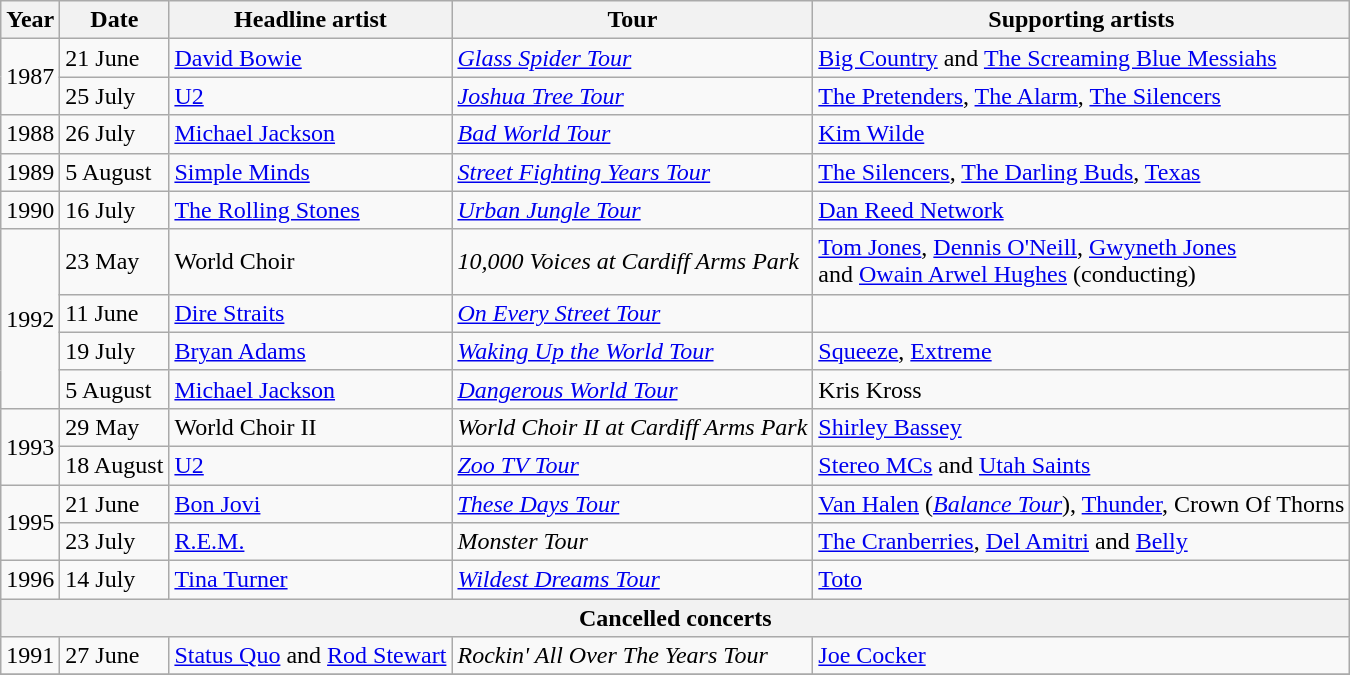<table class="wikitable">
<tr>
<th>Year</th>
<th>Date</th>
<th>Headline artist</th>
<th>Tour</th>
<th>Supporting artists</th>
</tr>
<tr>
<td rowspan="2">1987</td>
<td>21 June</td>
<td><a href='#'>David Bowie</a></td>
<td><em><a href='#'>Glass Spider Tour</a></em></td>
<td><a href='#'>Big Country</a> and <a href='#'>The Screaming Blue Messiahs</a></td>
</tr>
<tr>
<td>25 July</td>
<td><a href='#'>U2</a></td>
<td><em><a href='#'>Joshua Tree Tour</a></em></td>
<td><a href='#'>The Pretenders</a>, <a href='#'>The Alarm</a>, <a href='#'>The Silencers</a></td>
</tr>
<tr>
<td>1988</td>
<td>26 July</td>
<td><a href='#'>Michael Jackson</a></td>
<td><em><a href='#'>Bad World Tour</a></em></td>
<td><a href='#'>Kim Wilde</a></td>
</tr>
<tr>
<td>1989</td>
<td>5 August</td>
<td><a href='#'>Simple Minds</a></td>
<td><em><a href='#'>Street Fighting Years Tour</a></em></td>
<td><a href='#'>The Silencers</a>, <a href='#'>The Darling Buds</a>, <a href='#'>Texas</a></td>
</tr>
<tr>
<td>1990</td>
<td>16 July</td>
<td><a href='#'>The Rolling Stones</a></td>
<td><em><a href='#'>Urban Jungle Tour</a></em></td>
<td><a href='#'>Dan Reed Network</a></td>
</tr>
<tr>
<td rowspan="4">1992</td>
<td>23 May</td>
<td>World Choir</td>
<td><em>10,000 Voices at Cardiff Arms Park</em></td>
<td><a href='#'>Tom Jones</a>, <a href='#'>Dennis O'Neill</a>, <a href='#'>Gwyneth Jones</a><br> and <a href='#'>Owain Arwel Hughes</a> (conducting)</td>
</tr>
<tr>
<td>11 June</td>
<td><a href='#'>Dire Straits</a></td>
<td><em><a href='#'>On Every Street Tour</a></em></td>
<td></td>
</tr>
<tr>
<td>19 July</td>
<td><a href='#'>Bryan Adams</a></td>
<td><em><a href='#'>Waking Up the World Tour</a></em></td>
<td><a href='#'>Squeeze</a>, <a href='#'>Extreme</a></td>
</tr>
<tr>
<td>5 August</td>
<td><a href='#'>Michael Jackson</a></td>
<td><em><a href='#'>Dangerous World Tour</a></em></td>
<td>Kris Kross</td>
</tr>
<tr>
<td rowspan="2">1993</td>
<td>29 May</td>
<td>World Choir II</td>
<td><em>World Choir II at Cardiff Arms Park</em></td>
<td><a href='#'>Shirley Bassey</a></td>
</tr>
<tr>
<td>18 August</td>
<td><a href='#'>U2</a></td>
<td><em><a href='#'>Zoo TV Tour</a></em></td>
<td><a href='#'>Stereo MCs</a> and <a href='#'>Utah Saints</a></td>
</tr>
<tr>
<td rowspan="2">1995</td>
<td>21 June</td>
<td><a href='#'>Bon Jovi</a></td>
<td><em><a href='#'>These Days Tour</a></em></td>
<td><a href='#'>Van Halen</a> (<em><a href='#'>Balance Tour</a></em>), <a href='#'>Thunder</a>, Crown Of Thorns</td>
</tr>
<tr>
<td>23 July</td>
<td><a href='#'>R.E.M.</a></td>
<td><em>Monster Tour</em></td>
<td><a href='#'>The Cranberries</a>, <a href='#'>Del Amitri</a> and <a href='#'>Belly</a></td>
</tr>
<tr>
<td>1996</td>
<td>14 July</td>
<td><a href='#'>Tina Turner</a></td>
<td><em><a href='#'>Wildest Dreams Tour</a></em></td>
<td><a href='#'>Toto</a></td>
</tr>
<tr>
<th colspan=7 align=center><strong>Cancelled concerts</strong></th>
</tr>
<tr>
<td>1991</td>
<td>27 June</td>
<td><a href='#'>Status Quo</a> and <a href='#'>Rod Stewart</a></td>
<td><em>Rockin' All Over The Years Tour</em></td>
<td><a href='#'>Joe Cocker</a></td>
</tr>
<tr>
</tr>
</table>
